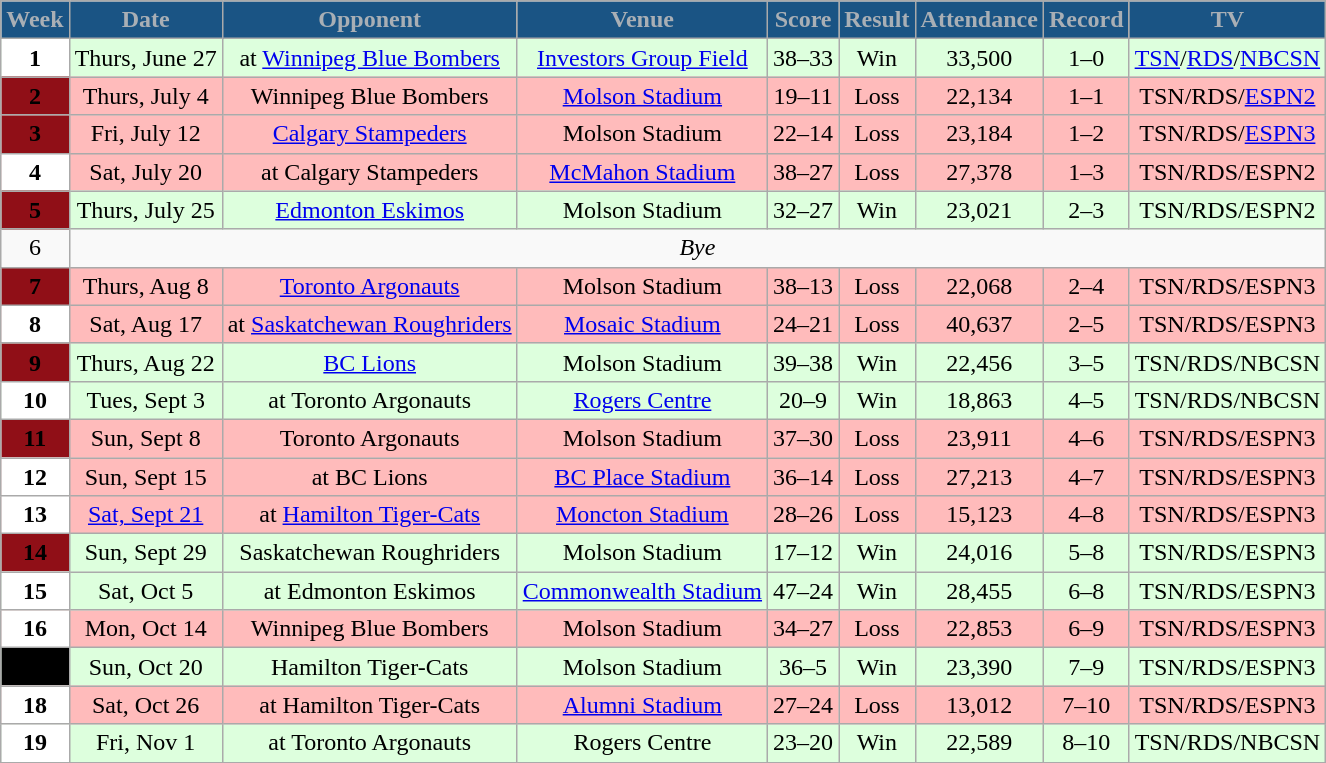<table class="wikitable sortable">
<tr>
<th style="background:#1A5484;color:#A9AFB5;">Week</th>
<th style="background:#1A5484;color:#A9AFB5;">Date</th>
<th style="background:#1A5484;color:#A9AFB5;">Opponent</th>
<th style="background:#1A5484;color:#A9AFB5;">Venue</th>
<th style="background:#1A5484;color:#A9AFB5;">Score</th>
<th style="background:#1A5484;color:#A9AFB5;">Result</th>
<th style="background:#1A5484;color:#A9AFB5;">Attendance</th>
<th style="background:#1A5484;color:#A9AFB5;">Record</th>
<th style="background:#1A5484;color:#A9AFB5;">TV</th>
</tr>
<tr align="center" bgcolor="#ddffdd">
<td style="text-align:center; background:white;"><span><strong>1</strong></span></td>
<td>Thurs, June 27</td>
<td>at <a href='#'>Winnipeg Blue Bombers</a></td>
<td><a href='#'>Investors Group Field</a></td>
<td>38–33</td>
<td>Win</td>
<td>33,500</td>
<td>1–0</td>
<td><a href='#'>TSN</a>/<a href='#'>RDS</a>/<a href='#'>NBCSN</a></td>
</tr>
<tr align="center" bgcolor="#ffbbbb">
<td style="text-align:center; background:#900F17;"><span><strong>2</strong></span></td>
<td>Thurs, July 4</td>
<td>Winnipeg Blue Bombers</td>
<td><a href='#'>Molson Stadium</a></td>
<td>19–11</td>
<td>Loss</td>
<td>22,134</td>
<td>1–1</td>
<td>TSN/RDS/<a href='#'>ESPN2</a></td>
</tr>
<tr align="center" bgcolor="#ffbbbb">
<td style="text-align:center; background:#900F17;"><span><strong>3</strong></span></td>
<td>Fri, July 12</td>
<td><a href='#'>Calgary Stampeders</a></td>
<td>Molson Stadium</td>
<td>22–14</td>
<td>Loss</td>
<td>23,184</td>
<td>1–2</td>
<td>TSN/RDS/<a href='#'>ESPN3</a></td>
</tr>
<tr align="center" bgcolor="#ffbbbb">
<td style="text-align:center; background:white;"><span><strong>4</strong></span></td>
<td>Sat, July 20</td>
<td>at Calgary Stampeders</td>
<td><a href='#'>McMahon Stadium</a></td>
<td>38–27</td>
<td>Loss</td>
<td>27,378</td>
<td>1–3</td>
<td>TSN/RDS/ESPN2</td>
</tr>
<tr align="center" bgcolor="#ddffdd">
<td style="text-align:center; background:#900F17;"><span><strong>5</strong></span></td>
<td>Thurs, July 25</td>
<td><a href='#'>Edmonton Eskimos</a></td>
<td>Molson Stadium</td>
<td>32–27</td>
<td>Win</td>
<td>23,021</td>
<td>2–3</td>
<td>TSN/RDS/ESPN2</td>
</tr>
<tr align="center">
<td>6</td>
<td colspan=8 align="center"><em>Bye</em></td>
</tr>
<tr align="center" bgcolor="#ffbbbb">
<td style="text-align:center; background:#900F17;"><span><strong>7</strong></span></td>
<td>Thurs, Aug 8</td>
<td><a href='#'>Toronto Argonauts</a></td>
<td>Molson Stadium</td>
<td>38–13</td>
<td>Loss</td>
<td>22,068</td>
<td>2–4</td>
<td>TSN/RDS/ESPN3</td>
</tr>
<tr align="center" bgcolor="#ffbbbb">
<td style="text-align:center; background:white;"><span><strong>8</strong></span></td>
<td>Sat, Aug 17</td>
<td>at <a href='#'>Saskatchewan Roughriders</a></td>
<td><a href='#'>Mosaic Stadium</a></td>
<td>24–21</td>
<td>Loss</td>
<td>40,637</td>
<td>2–5</td>
<td>TSN/RDS/ESPN3</td>
</tr>
<tr align="center" bgcolor="#ddffdd">
<td style="text-align:center; background:#900F17;"><span><strong>9</strong></span></td>
<td>Thurs, Aug 22</td>
<td><a href='#'>BC Lions</a></td>
<td>Molson Stadium</td>
<td>39–38</td>
<td>Win</td>
<td>22,456</td>
<td>3–5</td>
<td>TSN/RDS/NBCSN</td>
</tr>
<tr align="center" bgcolor="#ddffdd">
<td style="text-align:center; background:white;"><span><strong>10</strong></span></td>
<td>Tues, Sept 3</td>
<td>at Toronto Argonauts</td>
<td><a href='#'>Rogers Centre</a></td>
<td>20–9</td>
<td>Win</td>
<td>18,863</td>
<td>4–5</td>
<td>TSN/RDS/NBCSN</td>
</tr>
<tr align="center" bgcolor="#ffbbbb">
<td style="text-align:center; background:#900F17;"><span><strong>11</strong></span></td>
<td>Sun, Sept 8</td>
<td>Toronto Argonauts</td>
<td>Molson Stadium</td>
<td>37–30</td>
<td>Loss</td>
<td>23,911</td>
<td>4–6</td>
<td>TSN/RDS/ESPN3</td>
</tr>
<tr align="center" bgcolor="#ffbbbb">
<td style="text-align:center; background:white;"><span><strong>12</strong></span></td>
<td>Sun, Sept 15</td>
<td>at BC Lions</td>
<td><a href='#'>BC Place Stadium</a></td>
<td>36–14</td>
<td>Loss</td>
<td>27,213</td>
<td>4–7</td>
<td>TSN/RDS/ESPN3</td>
</tr>
<tr align="center" bgcolor="#ffbbbb">
<td style="text-align:center; background:white;"><span><strong>13</strong></span></td>
<td><a href='#'>Sat, Sept 21</a></td>
<td>at <a href='#'>Hamilton Tiger-Cats</a></td>
<td><a href='#'>Moncton Stadium</a></td>
<td>28–26</td>
<td>Loss</td>
<td>15,123</td>
<td>4–8</td>
<td>TSN/RDS/ESPN3</td>
</tr>
<tr align="center" bgcolor="#ddffdd">
<td style="text-align:center; background:#900F17;"><span><strong>14</strong></span></td>
<td>Sun, Sept 29</td>
<td>Saskatchewan Roughriders</td>
<td>Molson Stadium</td>
<td>17–12</td>
<td>Win</td>
<td>24,016</td>
<td>5–8</td>
<td>TSN/RDS/ESPN3</td>
</tr>
<tr align="center" bgcolor="#ddffdd">
<td style="text-align:center; background:white;"><span><strong>15</strong></span></td>
<td>Sat, Oct 5</td>
<td>at Edmonton Eskimos</td>
<td><a href='#'>Commonwealth Stadium</a></td>
<td>47–24</td>
<td>Win</td>
<td>28,455</td>
<td>6–8</td>
<td>TSN/RDS/ESPN3</td>
</tr>
<tr align="center" bgcolor="#ffbbbb">
<td style="text-align:center; background:white;"><span><strong>16</strong></span></td>
<td>Mon, Oct 14</td>
<td>Winnipeg Blue Bombers</td>
<td>Molson Stadium</td>
<td>34–27</td>
<td>Loss</td>
<td>22,853</td>
<td>6–9</td>
<td>TSN/RDS/ESPN3</td>
</tr>
<tr align="center" bgcolor="#ddffdd">
<td style="text-align:center; background:black;"><span><strong>17</strong></span></td>
<td>Sun, Oct 20</td>
<td>Hamilton Tiger-Cats</td>
<td>Molson Stadium</td>
<td>36–5</td>
<td>Win</td>
<td>23,390</td>
<td>7–9</td>
<td>TSN/RDS/ESPN3</td>
</tr>
<tr align="center" bgcolor="#ffbbbb">
<td style="text-align:center; background:white;"><span><strong>18</strong></span></td>
<td>Sat, Oct 26</td>
<td>at Hamilton Tiger-Cats</td>
<td><a href='#'>Alumni Stadium</a></td>
<td>27–24</td>
<td>Loss</td>
<td>13,012</td>
<td>7–10</td>
<td>TSN/RDS/ESPN3</td>
</tr>
<tr align="center" bgcolor="#ddffdd">
<td style="text-align:center; background:white;"><span><strong>19</strong></span></td>
<td>Fri, Nov 1</td>
<td>at Toronto Argonauts</td>
<td>Rogers Centre</td>
<td>23–20</td>
<td>Win</td>
<td>22,589</td>
<td>8–10</td>
<td>TSN/RDS/NBCSN</td>
</tr>
<tr>
</tr>
</table>
